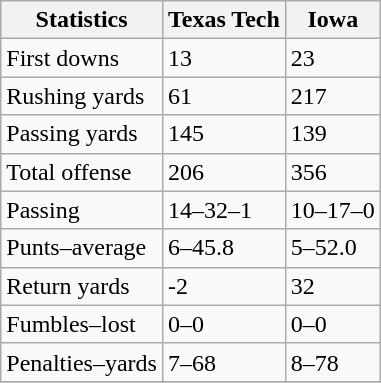<table class="wikitable">
<tr>
<th>Statistics</th>
<th>Texas Tech</th>
<th>Iowa</th>
</tr>
<tr>
<td>First downs</td>
<td>13</td>
<td>23</td>
</tr>
<tr>
<td>Rushing yards</td>
<td>61</td>
<td>217</td>
</tr>
<tr>
<td>Passing yards</td>
<td>145</td>
<td>139</td>
</tr>
<tr>
<td>Total offense</td>
<td>206</td>
<td>356</td>
</tr>
<tr>
<td>Passing</td>
<td>14–32–1</td>
<td>10–17–0</td>
</tr>
<tr>
<td>Punts–average</td>
<td>6–45.8</td>
<td>5–52.0</td>
</tr>
<tr>
<td>Return yards</td>
<td>-2</td>
<td>32</td>
</tr>
<tr>
<td>Fumbles–lost</td>
<td>0–0</td>
<td>0–0</td>
</tr>
<tr>
<td>Penalties–yards</td>
<td>7–68</td>
<td>8–78</td>
</tr>
<tr>
</tr>
</table>
